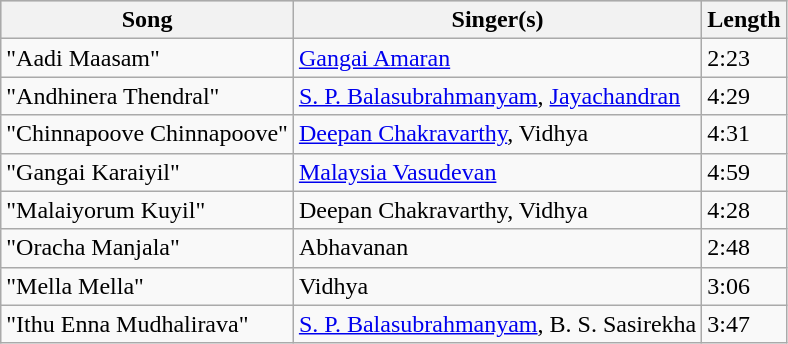<table class="wikitable">
<tr style="background:#ccc;" align="centre">
<th>Song</th>
<th>Singer(s)</th>
<th>Length</th>
</tr>
<tr>
<td>"Aadi Maasam"</td>
<td><a href='#'>Gangai Amaran</a></td>
<td>2:23</td>
</tr>
<tr>
<td>"Andhinera Thendral"</td>
<td><a href='#'>S. P. Balasubrahmanyam</a>, <a href='#'>Jayachandran</a></td>
<td>4:29</td>
</tr>
<tr>
<td>"Chinnapoove Chinnapoove"</td>
<td><a href='#'>Deepan Chakravarthy</a>, Vidhya</td>
<td>4:31</td>
</tr>
<tr>
<td>"Gangai Karaiyil"</td>
<td><a href='#'>Malaysia Vasudevan</a></td>
<td>4:59</td>
</tr>
<tr>
<td>"Malaiyorum Kuyil"</td>
<td>Deepan Chakravarthy, Vidhya</td>
<td>4:28</td>
</tr>
<tr>
<td>"Oracha Manjala"</td>
<td>Abhavanan</td>
<td>2:48</td>
</tr>
<tr>
<td>"Mella Mella"</td>
<td>Vidhya</td>
<td>3:06</td>
</tr>
<tr>
<td>"Ithu Enna Mudhalirava"</td>
<td><a href='#'>S. P. Balasubrahmanyam</a>, B. S. Sasirekha</td>
<td>3:47</td>
</tr>
</table>
